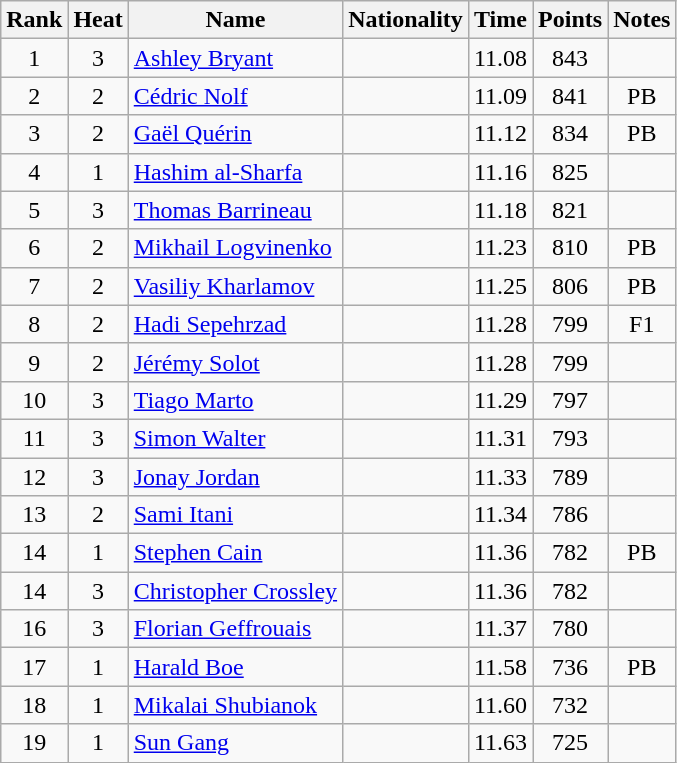<table class="wikitable sortable" style="text-align:center">
<tr>
<th>Rank</th>
<th>Heat</th>
<th>Name</th>
<th>Nationality</th>
<th>Time</th>
<th>Points</th>
<th>Notes</th>
</tr>
<tr>
<td>1</td>
<td>3</td>
<td align="left"><a href='#'>Ashley Bryant</a></td>
<td align=left></td>
<td>11.08</td>
<td>843</td>
<td></td>
</tr>
<tr>
<td>2</td>
<td>2</td>
<td align="left"><a href='#'>Cédric Nolf</a></td>
<td align=left></td>
<td>11.09</td>
<td>841</td>
<td>PB</td>
</tr>
<tr>
<td>3</td>
<td>2</td>
<td align="left"><a href='#'>Gaël Quérin</a></td>
<td align=left></td>
<td>11.12</td>
<td>834</td>
<td>PB</td>
</tr>
<tr>
<td>4</td>
<td>1</td>
<td align="left"><a href='#'>Hashim al-Sharfa</a></td>
<td align=left></td>
<td>11.16</td>
<td>825</td>
<td></td>
</tr>
<tr>
<td>5</td>
<td>3</td>
<td align="left"><a href='#'>Thomas Barrineau</a></td>
<td align=left></td>
<td>11.18</td>
<td>821</td>
<td></td>
</tr>
<tr>
<td>6</td>
<td>2</td>
<td align="left"><a href='#'>Mikhail Logvinenko</a></td>
<td align=left></td>
<td>11.23</td>
<td>810</td>
<td>PB</td>
</tr>
<tr>
<td>7</td>
<td>2</td>
<td align="left"><a href='#'>Vasiliy Kharlamov</a></td>
<td align=left></td>
<td>11.25</td>
<td>806</td>
<td>PB</td>
</tr>
<tr>
<td>8</td>
<td>2</td>
<td align="left"><a href='#'>Hadi Sepehrzad</a></td>
<td align=left></td>
<td>11.28</td>
<td>799</td>
<td>F1</td>
</tr>
<tr>
<td>9</td>
<td>2</td>
<td align="left"><a href='#'>Jérémy Solot</a></td>
<td align=left></td>
<td>11.28</td>
<td>799</td>
<td></td>
</tr>
<tr>
<td>10</td>
<td>3</td>
<td align="left"><a href='#'>Tiago Marto</a></td>
<td align=left></td>
<td>11.29</td>
<td>797</td>
<td></td>
</tr>
<tr>
<td>11</td>
<td>3</td>
<td align="left"><a href='#'>Simon Walter</a></td>
<td align=left></td>
<td>11.31</td>
<td>793</td>
<td></td>
</tr>
<tr>
<td>12</td>
<td>3</td>
<td align="left"><a href='#'>Jonay Jordan</a></td>
<td align=left></td>
<td>11.33</td>
<td>789</td>
<td></td>
</tr>
<tr>
<td>13</td>
<td>2</td>
<td align="left"><a href='#'>Sami Itani</a></td>
<td align=left></td>
<td>11.34</td>
<td>786</td>
<td></td>
</tr>
<tr>
<td>14</td>
<td>1</td>
<td align="left"><a href='#'>Stephen Cain</a></td>
<td align=left></td>
<td>11.36</td>
<td>782</td>
<td>PB</td>
</tr>
<tr>
<td>14</td>
<td>3</td>
<td align="left"><a href='#'>Christopher Crossley</a></td>
<td align=left></td>
<td>11.36</td>
<td>782</td>
<td></td>
</tr>
<tr>
<td>16</td>
<td>3</td>
<td align="left"><a href='#'>Florian Geffrouais</a></td>
<td align=left></td>
<td>11.37</td>
<td>780</td>
<td></td>
</tr>
<tr>
<td>17</td>
<td>1</td>
<td align="left"><a href='#'>Harald Boe</a></td>
<td align=left></td>
<td>11.58</td>
<td>736</td>
<td>PB</td>
</tr>
<tr>
<td>18</td>
<td>1</td>
<td align="left"><a href='#'>Mikalai Shubianok</a></td>
<td align=left></td>
<td>11.60</td>
<td>732</td>
<td></td>
</tr>
<tr>
<td>19</td>
<td>1</td>
<td align="left"><a href='#'>Sun Gang</a></td>
<td align=left></td>
<td>11.63</td>
<td>725</td>
<td></td>
</tr>
</table>
